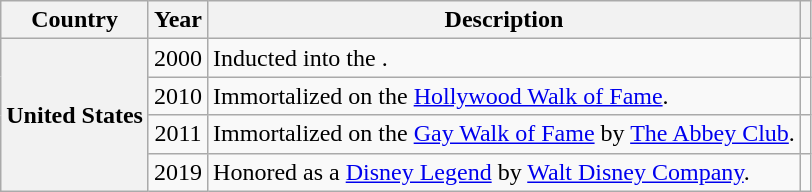<table class="wikitable sortable plainrowheaders">
<tr>
<th scope="col">Country</th>
<th scope="col">Year</th>
<th scope="col">Description</th>
<th scope="col" class="unsortable"></th>
</tr>
<tr>
<th scope="row" rowspan="4">United States</th>
<td style="text-align:center;">2000</td>
<td>Inducted into the .</td>
<td style="text-align:center;"></td>
</tr>
<tr>
<td style="text-align:center;">2010</td>
<td>Immortalized on the <a href='#'>Hollywood Walk of Fame</a>.</td>
<td style="text-align:center;"></td>
</tr>
<tr>
<td style="text-align:center;">2011</td>
<td>Immortalized on the <a href='#'>Gay Walk of Fame</a> by <a href='#'>The Abbey Club</a>.</td>
<td style="text-align:center;"></td>
</tr>
<tr>
<td style="text-align:center;">2019</td>
<td>Honored as a <a href='#'>Disney Legend</a> by <a href='#'>Walt Disney Company</a>.</td>
<td style="text-align:center;"></td>
</tr>
</table>
